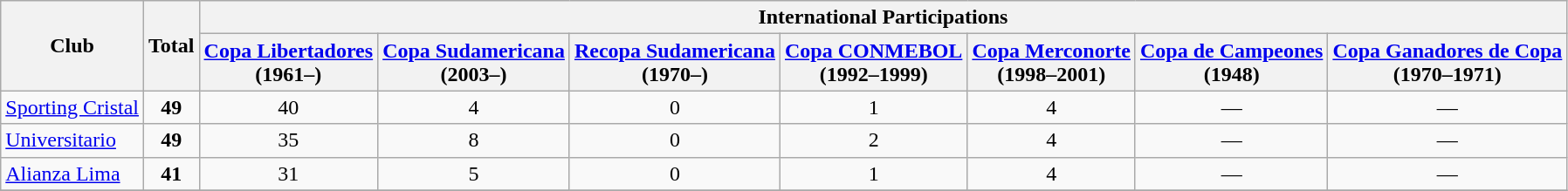<table class="wikitable" style="text-align: center;" align=center>
<tr>
<th rowspan="2">Club</th>
<th rowspan="2">Total</th>
<th colspan="7">International Participations</th>
</tr>
<tr>
<th><a href='#'>Copa Libertadores</a><br>(1961–)</th>
<th><a href='#'>Copa Sudamericana</a><br>(2003–)</th>
<th><a href='#'>Recopa Sudamericana</a><br>(1970–)</th>
<th><a href='#'>Copa CONMEBOL</a><br>(1992–1999)</th>
<th><a href='#'>Copa Merconorte</a><br>(1998–2001)</th>
<th><a href='#'>Copa de Campeones</a> <br>(1948)</th>
<th><a href='#'>Copa Ganadores de Copa</a> <br>(1970–1971)</th>
</tr>
<tr>
<td align=left><a href='#'>Sporting Cristal</a></td>
<td><strong>49</strong></td>
<td>40</td>
<td>4</td>
<td>0</td>
<td>1</td>
<td>4</td>
<td>—</td>
<td>—</td>
</tr>
<tr>
<td align=left><a href='#'>Universitario</a></td>
<td><strong>49</strong></td>
<td>35</td>
<td>8</td>
<td>0</td>
<td>2</td>
<td>4</td>
<td>—</td>
<td>—</td>
</tr>
<tr>
<td align=left><a href='#'>Alianza Lima</a></td>
<td><strong>41</strong></td>
<td>31</td>
<td>5</td>
<td>0</td>
<td>1</td>
<td>4</td>
<td>—</td>
<td>—</td>
</tr>
<tr>
</tr>
</table>
